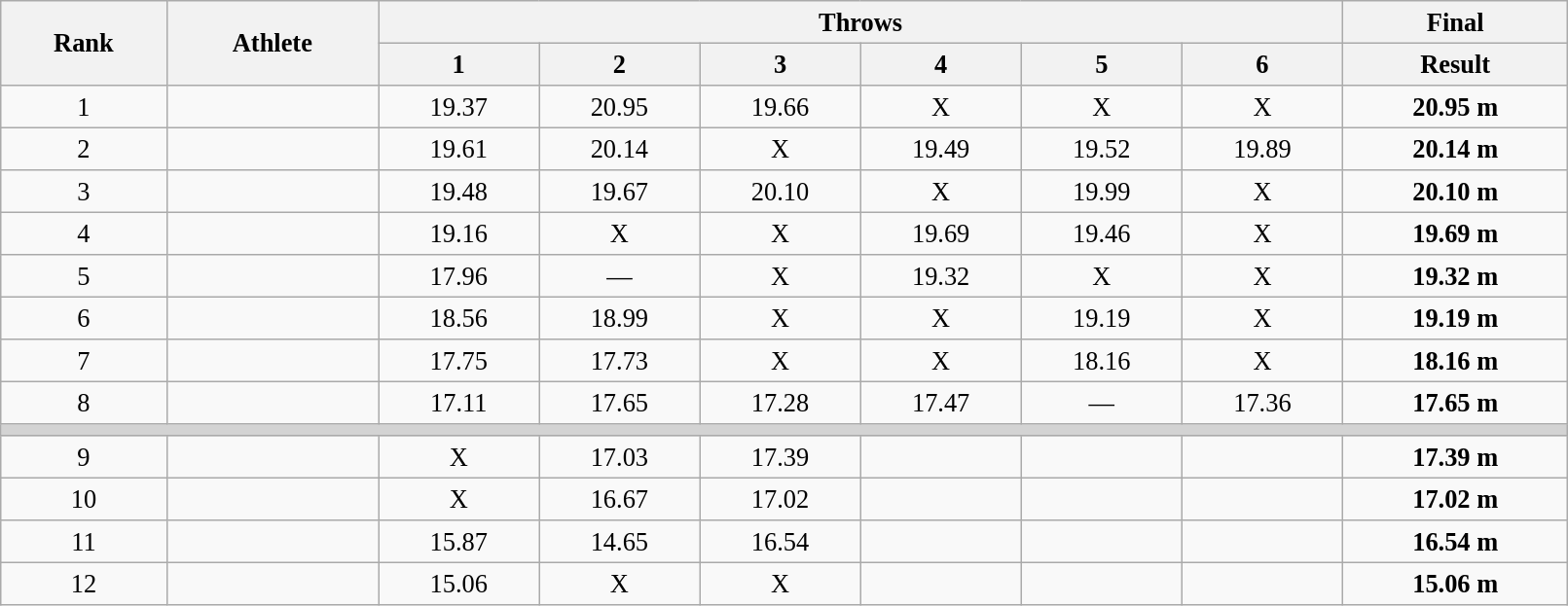<table class="wikitable" style=" text-align:center; font-size:110%;" width="85%">
<tr>
<th rowspan="2">Rank</th>
<th rowspan="2">Athlete</th>
<th colspan="6">Throws</th>
<th>Final</th>
</tr>
<tr>
<th>1</th>
<th>2</th>
<th>3</th>
<th>4</th>
<th>5</th>
<th>6</th>
<th>Result</th>
</tr>
<tr>
<td>1</td>
<td align=left></td>
<td>19.37</td>
<td>20.95</td>
<td>19.66</td>
<td>X</td>
<td>X</td>
<td>X</td>
<td><strong>20.95 m</strong></td>
</tr>
<tr>
<td>2</td>
<td align=left></td>
<td>19.61</td>
<td>20.14</td>
<td>X</td>
<td>19.49</td>
<td>19.52</td>
<td>19.89</td>
<td><strong>20.14 m</strong></td>
</tr>
<tr>
<td>3</td>
<td align=left></td>
<td>19.48</td>
<td>19.67</td>
<td>20.10</td>
<td>X</td>
<td>19.99</td>
<td>X</td>
<td><strong>20.10 m </strong></td>
</tr>
<tr>
<td>4</td>
<td align=left></td>
<td>19.16</td>
<td>X</td>
<td>X</td>
<td>19.69</td>
<td>19.46</td>
<td>X</td>
<td><strong>19.69 m</strong></td>
</tr>
<tr>
<td>5</td>
<td align=left></td>
<td>17.96</td>
<td>—</td>
<td>X</td>
<td>19.32</td>
<td>X</td>
<td>X</td>
<td><strong>19.32 m</strong></td>
</tr>
<tr>
<td>6</td>
<td align=left></td>
<td>18.56</td>
<td>18.99</td>
<td>X</td>
<td>X</td>
<td>19.19</td>
<td>X</td>
<td><strong>19.19 m</strong></td>
</tr>
<tr>
<td>7</td>
<td align=left></td>
<td>17.75</td>
<td>17.73</td>
<td>X</td>
<td>X</td>
<td>18.16</td>
<td>X</td>
<td><strong>18.16 m</strong></td>
</tr>
<tr>
<td>8</td>
<td align=left></td>
<td>17.11</td>
<td>17.65</td>
<td>17.28</td>
<td>17.47</td>
<td>—</td>
<td>17.36</td>
<td><strong>17.65 m</strong></td>
</tr>
<tr>
<td colspan=9 bgcolor=lightgray></td>
</tr>
<tr>
<td>9</td>
<td align=left></td>
<td>X</td>
<td>17.03</td>
<td>17.39</td>
<td></td>
<td></td>
<td></td>
<td><strong>17.39 m </strong></td>
</tr>
<tr>
<td>10</td>
<td align=left></td>
<td>X</td>
<td>16.67</td>
<td>17.02</td>
<td></td>
<td></td>
<td></td>
<td><strong>17.02 m</strong></td>
</tr>
<tr>
<td>11</td>
<td align=left></td>
<td>15.87</td>
<td>14.65</td>
<td>16.54</td>
<td></td>
<td></td>
<td></td>
<td><strong>16.54 m</strong></td>
</tr>
<tr>
<td>12</td>
<td align=left></td>
<td>15.06</td>
<td>X</td>
<td>X</td>
<td></td>
<td></td>
<td></td>
<td><strong>15.06 m</strong></td>
</tr>
</table>
